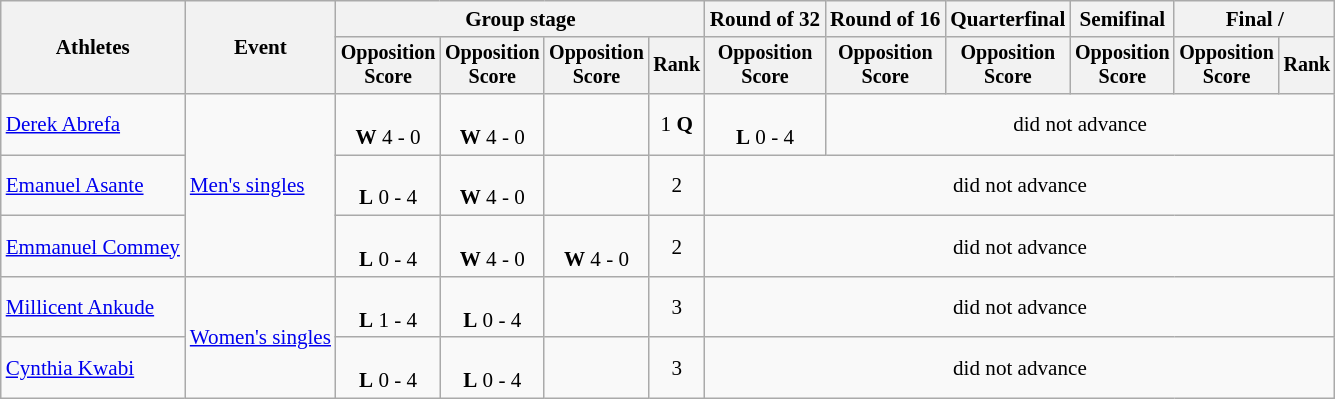<table class=wikitable style=font-size:88%;text-align:center>
<tr>
<th rowspan=2>Athletes</th>
<th rowspan=2>Event</th>
<th colspan=4>Group stage</th>
<th>Round of 32</th>
<th>Round of 16</th>
<th>Quarterfinal</th>
<th>Semifinal</th>
<th colspan=2>Final / </th>
</tr>
<tr style=font-size:95%>
<th>Opposition<br>Score</th>
<th>Opposition<br>Score</th>
<th>Opposition<br>Score</th>
<th>Rank</th>
<th>Opposition<br>Score</th>
<th>Opposition<br>Score</th>
<th>Opposition<br>Score</th>
<th>Opposition<br>Score</th>
<th>Opposition<br>Score</th>
<th>Rank</th>
</tr>
<tr>
<td align=left><a href='#'>Derek Abrefa</a></td>
<td align=left rowspan=3><a href='#'>Men's singles</a></td>
<td><br><strong>W</strong> 4 - 0</td>
<td><br><strong>W</strong> 4 - 0</td>
<td></td>
<td>1 <strong>Q</strong></td>
<td><br><strong>L</strong> 0 - 4</td>
<td colspan=5>did not advance</td>
</tr>
<tr>
<td align=left><a href='#'>Emanuel Asante</a></td>
<td><br><strong>L</strong> 0 - 4</td>
<td><br><strong>W</strong> 4 - 0</td>
<td></td>
<td>2</td>
<td colspan=6>did not advance</td>
</tr>
<tr>
<td align=left><a href='#'>Emmanuel Commey</a></td>
<td><br><strong>L</strong> 0 - 4</td>
<td><br><strong>W</strong> 4 - 0</td>
<td><br><strong>W</strong> 4 - 0</td>
<td>2</td>
<td colspan=6>did not advance</td>
</tr>
<tr>
<td align=left><a href='#'>Millicent Ankude</a></td>
<td align=left rowspan=2><a href='#'>Women's singles</a></td>
<td><br><strong>L</strong> 1 - 4</td>
<td><br><strong>L</strong> 0 - 4</td>
<td></td>
<td>3</td>
<td colspan=6>did not advance</td>
</tr>
<tr>
<td align=left><a href='#'>Cynthia Kwabi</a></td>
<td><br><strong>L</strong> 0 - 4</td>
<td><br><strong>L</strong> 0 - 4</td>
<td></td>
<td>3</td>
<td colspan=6>did not advance</td>
</tr>
</table>
